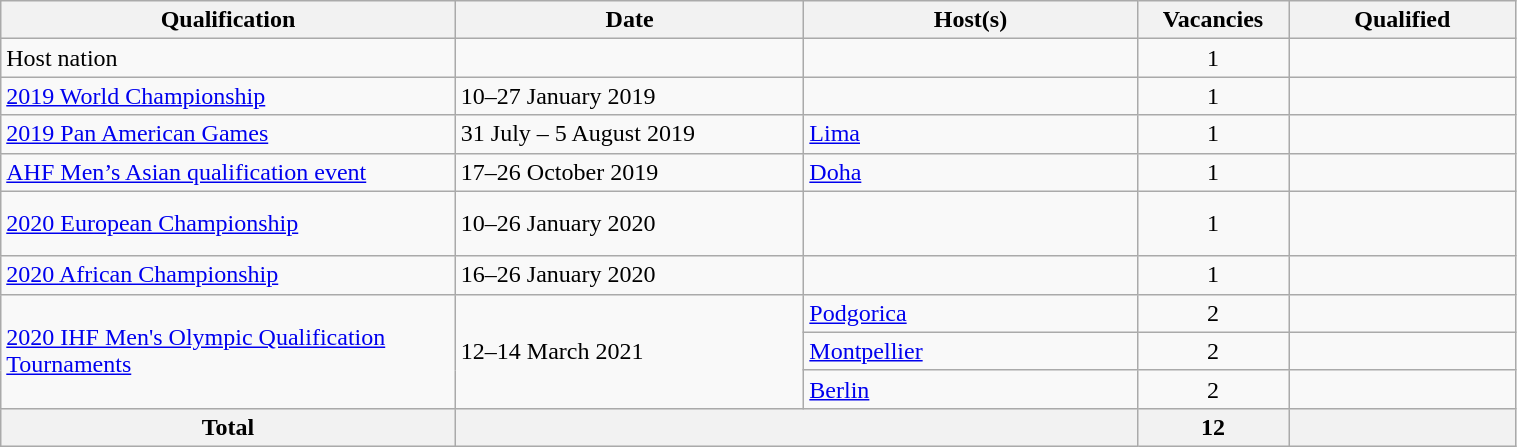<table class="wikitable" width=80%>
<tr>
<th width=30%>Qualification</th>
<th width=23%>Date</th>
<th width=22%>Host(s)</th>
<th width=10%>Vacancies</th>
<th width=15%>Qualified</th>
</tr>
<tr>
<td>Host nation</td>
<td></td>
<td></td>
<td align="center">1</td>
<td></td>
</tr>
<tr>
<td><a href='#'>2019 World Championship</a></td>
<td>10–27 January 2019</td>
<td><br> </td>
<td align="center">1</td>
<td></td>
</tr>
<tr>
<td><a href='#'>2019 Pan American Games</a></td>
<td>31 July – 5 August 2019</td>
<td> <a href='#'>Lima</a></td>
<td align="center">1</td>
<td></td>
</tr>
<tr>
<td><a href='#'>AHF Men’s Asian qualification event</a></td>
<td>17–26 October 2019</td>
<td> <a href='#'>Doha</a></td>
<td align="center">1</td>
<td></td>
</tr>
<tr>
<td><a href='#'>2020 European Championship</a></td>
<td>10–26 January 2020</td>
<td><br><br></td>
<td align="center">1</td>
<td></td>
</tr>
<tr>
<td><a href='#'>2020 African Championship</a></td>
<td>16–26 January 2020</td>
<td></td>
<td align="center">1</td>
<td></td>
</tr>
<tr>
<td rowspan=3><a href='#'>2020 IHF Men's Olympic Qualification Tournaments</a></td>
<td rowspan=3>12–14 March 2021</td>
<td> <a href='#'>Podgorica</a></td>
<td align="center">2</td>
<td><br></td>
</tr>
<tr>
<td> <a href='#'>Montpellier</a></td>
<td align="center">2</td>
<td><br></td>
</tr>
<tr>
<td> <a href='#'>Berlin</a></td>
<td align="center">2</td>
<td><br></td>
</tr>
<tr>
<th>Total</th>
<th colspan="2"></th>
<th>12</th>
<th></th>
</tr>
</table>
